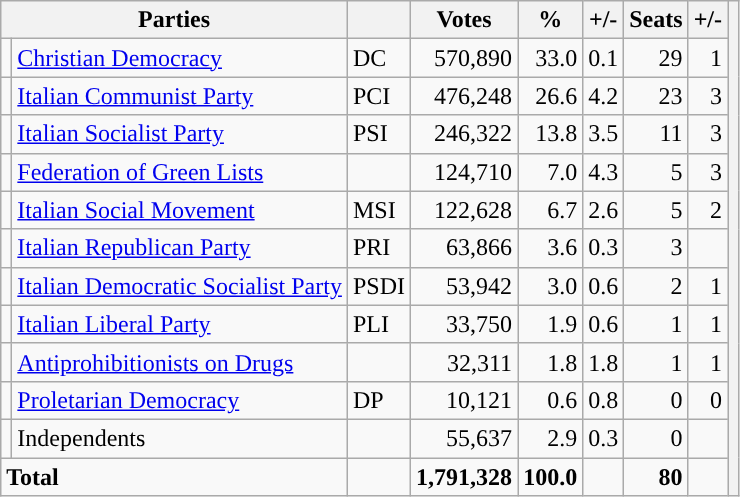<table class="wikitable">
<tr>
<th colspan="2">Parties</th>
<th></th>
<th>Votes</th>
<th>%</th>
<th>+/-</th>
<th>Seats</th>
<th>+/-</th>
<th rowspan="13"></th>
</tr>
<tr>
<td style="background-color:"></td>
<td><a href='#'>Christian Democracy</a></td>
<td>DC</td>
<td align=right>570,890</td>
<td align=right>33.0</td>
<td align=right> 0.1</td>
<td align=right>29</td>
<td align=right> 1</td>
</tr>
<tr>
<td style="background-color:"></td>
<td><a href='#'>Italian Communist Party</a></td>
<td>PCI</td>
<td align=right>476,248</td>
<td align=right>26.6</td>
<td align=right> 4.2</td>
<td align=right>23</td>
<td align=right> 3</td>
</tr>
<tr>
<td style="background-color:"></td>
<td><a href='#'>Italian Socialist Party</a></td>
<td>PSI</td>
<td align=right>246,322</td>
<td align=right>13.8</td>
<td align=right> 3.5</td>
<td align=right>11</td>
<td align=right> 3</td>
</tr>
<tr>
<td style="background-color:"></td>
<td><a href='#'>Federation of Green Lists</a></td>
<td></td>
<td align=right>124,710</td>
<td align=right>7.0</td>
<td align=right> 4.3</td>
<td align=right>5</td>
<td align=right> 3</td>
</tr>
<tr>
<td style="background-color:"></td>
<td><a href='#'>Italian Social Movement</a></td>
<td>MSI</td>
<td align=right>122,628</td>
<td align=right>6.7</td>
<td align=right> 2.6</td>
<td align=right>5</td>
<td align=right> 2</td>
</tr>
<tr>
<td style="background-color:"></td>
<td><a href='#'>Italian Republican Party</a></td>
<td>PRI</td>
<td align=right>63,866</td>
<td align=right>3.6</td>
<td align=right> 0.3</td>
<td align=right>3</td>
<td align=right></td>
</tr>
<tr>
<td style="background-color:"></td>
<td><a href='#'>Italian Democratic Socialist Party</a></td>
<td>PSDI</td>
<td align=right>53,942</td>
<td align=right>3.0</td>
<td align=right> 0.6</td>
<td align=right>2</td>
<td align=right> 1</td>
</tr>
<tr>
<td style="background-color:"></td>
<td><a href='#'>Italian Liberal Party</a></td>
<td>PLI</td>
<td align=right>33,750</td>
<td align=right>1.9</td>
<td align=right> 0.6</td>
<td align=right>1</td>
<td align=right> 1</td>
</tr>
<tr>
<td style="background-color:"></td>
<td><a href='#'>Antiprohibitionists on Drugs</a></td>
<td></td>
<td align=right>32,311</td>
<td align=right>1.8</td>
<td align=right> 1.8</td>
<td align=right>1</td>
<td align=right> 1</td>
</tr>
<tr>
<td style="background-color:"></td>
<td><a href='#'>Proletarian Democracy</a></td>
<td>DP</td>
<td align=right>10,121</td>
<td align=right>0.6</td>
<td align=right> 0.8</td>
<td align=right>0</td>
<td align=right> 0</td>
</tr>
<tr>
<td style="background-color:"></td>
<td>Independents</td>
<td></td>
<td align=right>55,637</td>
<td align=right>2.9</td>
<td align=right> 0.3</td>
<td align=right>0</td>
<td align=right></td>
</tr>
<tr>
<td colspan="2"><strong>Total</strong></td>
<td></td>
<td align=right><strong>1,791,328</strong></td>
<td align=right><strong>100.0</strong></td>
<td></td>
<td align=right><strong>80</strong></td>
<td></td>
</tr>
</table>
